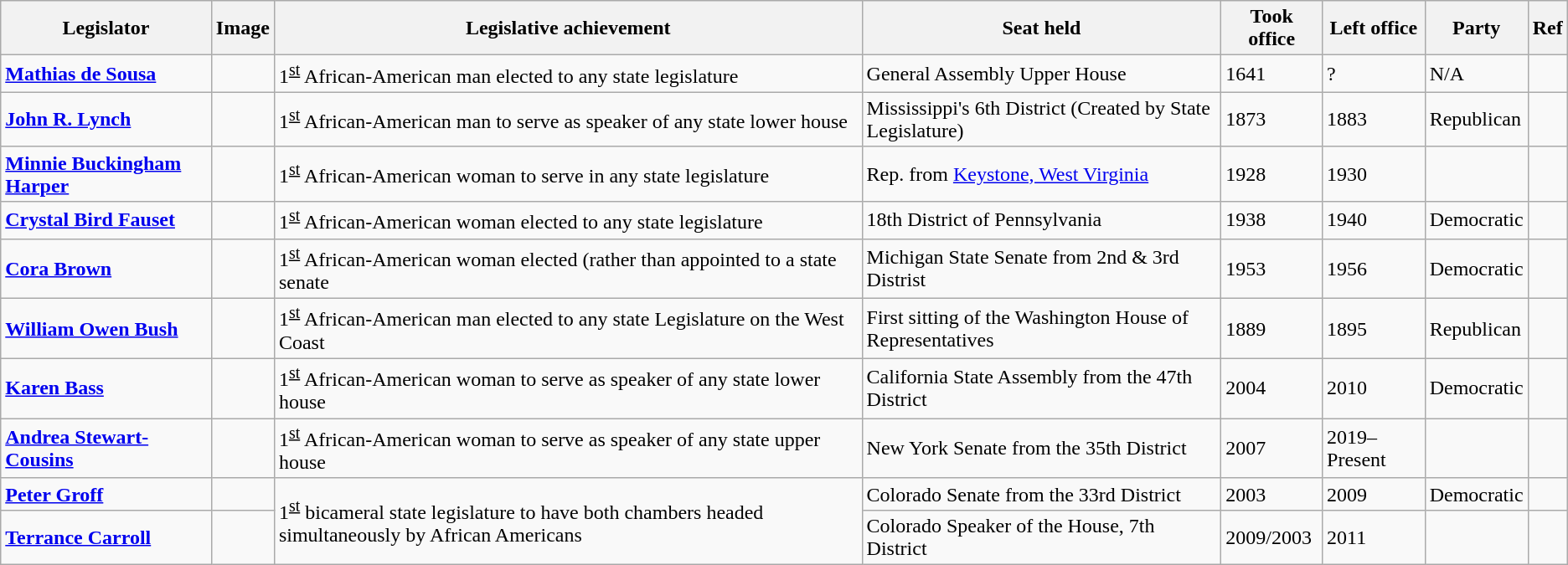<table class="wikitable">
<tr>
<th>Legislator</th>
<th>Image</th>
<th>Legislative achievement</th>
<th>Seat held</th>
<th>Took office</th>
<th>Left office</th>
<th>Party</th>
<th>Ref</th>
</tr>
<tr>
<td><strong><a href='#'>Mathias de Sousa</a></strong></td>
<td></td>
<td>1<sup><u>st</u></sup> African-American man elected to any state legislature</td>
<td>General Assembly Upper House</td>
<td>1641</td>
<td>?</td>
<td>N/A</td>
<td></td>
</tr>
<tr>
<td><strong><a href='#'>John R. Lynch</a></strong></td>
<td></td>
<td>1<sup><u>st</u></sup> African-American man to serve as speaker of any state lower house</td>
<td>Mississippi's 6th District (Created by State Legislature)</td>
<td>1873</td>
<td>1883</td>
<td>Republican</td>
<td></td>
</tr>
<tr>
<td><strong><a href='#'>Minnie Buckingham Harper</a></strong></td>
<td></td>
<td>1<sup><u>st</u></sup> African-American woman to serve in any state legislature</td>
<td>Rep. from <a href='#'>Keystone, West Virginia</a></td>
<td>1928</td>
<td>1930</td>
<td></td>
<td></td>
</tr>
<tr>
<td><strong><a href='#'>Crystal Bird Fauset</a></strong></td>
<td></td>
<td>1<sup><u>st</u></sup> African-American woman elected to any state legislature</td>
<td>18th District of Pennsylvania</td>
<td>1938</td>
<td>1940</td>
<td>Democratic</td>
<td></td>
</tr>
<tr>
<td><strong><a href='#'>Cora Brown</a></strong></td>
<td></td>
<td>1<sup><u>st</u></sup> African-American woman elected (rather than appointed to a state senate</td>
<td>Michigan State Senate from 2nd & 3rd Distrist</td>
<td>1953</td>
<td>1956</td>
<td>Democratic</td>
<td></td>
</tr>
<tr>
<td><strong><a href='#'>William Owen Bush</a></strong></td>
<td></td>
<td>1<sup><u>st</u></sup> African-American man elected to any state Legislature on the West Coast</td>
<td>First sitting of the Washington House of Representatives</td>
<td>1889</td>
<td>1895</td>
<td>Republican</td>
<td></td>
</tr>
<tr>
<td><strong><a href='#'>Karen Bass</a></strong></td>
<td></td>
<td>1<sup><u>st</u></sup> African-American woman to serve as speaker of any state lower house</td>
<td>California State Assembly from the 47th District</td>
<td>2004</td>
<td>2010</td>
<td>Democratic</td>
<td></td>
</tr>
<tr>
<td><strong><a href='#'>Andrea Stewart-Cousins</a></strong></td>
<td></td>
<td>1<sup><u>st</u></sup> African-American woman to serve as speaker of any state upper house</td>
<td>New York Senate from the 35th District</td>
<td>2007</td>
<td>2019–Present</td>
<td></td>
<td></td>
</tr>
<tr>
<td><strong><a href='#'>Peter Groff</a></strong></td>
<td></td>
<td rowspan="2">1<sup><u>st</u></sup> bicameral state legislature to have both chambers headed simultaneously by African Americans</td>
<td>Colorado Senate from the 33rd District</td>
<td>2003</td>
<td>2009</td>
<td>Democratic</td>
<td></td>
</tr>
<tr>
<td><strong><a href='#'>Terrance Carroll</a></strong></td>
<td></td>
<td>Colorado Speaker of the House, 7th District</td>
<td>2009/2003</td>
<td>2011</td>
<td></td>
<td></td>
</tr>
</table>
